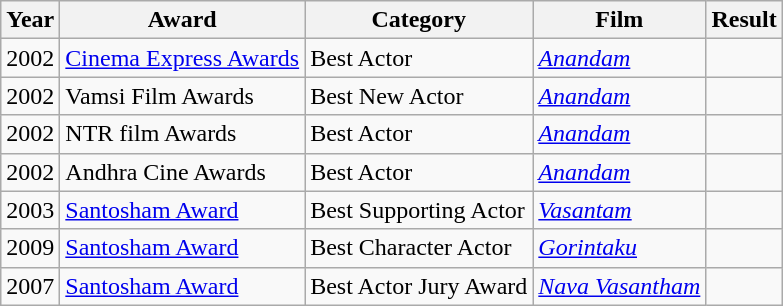<table class="wikitable sortable">
<tr>
<th>Year</th>
<th>Award</th>
<th>Category</th>
<th>Film</th>
<th>Result</th>
</tr>
<tr>
<td>2002</td>
<td><a href='#'>Cinema Express Awards</a></td>
<td>Best Actor</td>
<td><em><a href='#'>Anandam</a></em></td>
<td></td>
</tr>
<tr>
<td>2002</td>
<td>Vamsi Film Awards</td>
<td>Best New Actor</td>
<td><em><a href='#'>Anandam</a></em></td>
<td></td>
</tr>
<tr>
<td>2002</td>
<td>NTR film Awards</td>
<td>Best Actor</td>
<td><em><a href='#'>Anandam</a></em></td>
<td></td>
</tr>
<tr>
<td>2002</td>
<td>Andhra Cine Awards</td>
<td>Best Actor</td>
<td><em><a href='#'>Anandam</a></em></td>
<td></td>
</tr>
<tr>
<td>2003</td>
<td><a href='#'>Santosham Award</a></td>
<td>Best Supporting Actor</td>
<td><em><a href='#'>Vasantam</a></em></td>
<td></td>
</tr>
<tr>
<td>2009</td>
<td><a href='#'>Santosham Award</a></td>
<td>Best Character Actor</td>
<td><em><a href='#'>Gorintaku</a></em></td>
<td></td>
</tr>
<tr>
<td>2007</td>
<td><a href='#'>Santosham Award</a></td>
<td>Best Actor Jury Award</td>
<td><em><a href='#'>Nava Vasantham</a></em></td>
<td></td>
</tr>
</table>
